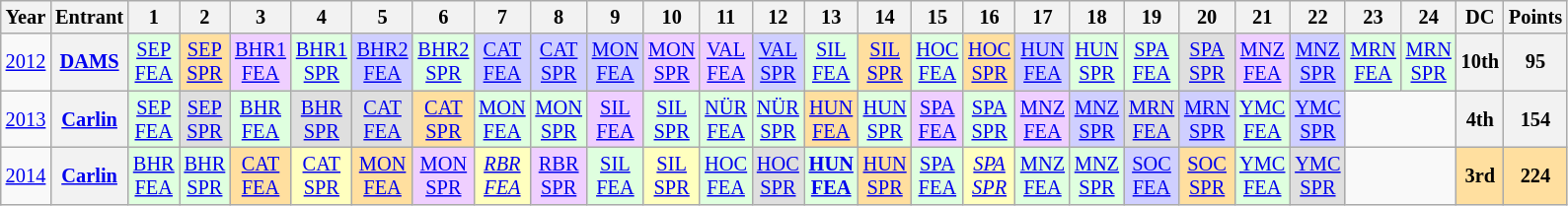<table class="wikitable" style="text-align:center; font-size:85%">
<tr>
<th>Year</th>
<th>Entrant</th>
<th>1</th>
<th>2</th>
<th>3</th>
<th>4</th>
<th>5</th>
<th>6</th>
<th>7</th>
<th>8</th>
<th>9</th>
<th>10</th>
<th>11</th>
<th>12</th>
<th>13</th>
<th>14</th>
<th>15</th>
<th>16</th>
<th>17</th>
<th>18</th>
<th>19</th>
<th>20</th>
<th>21</th>
<th>22</th>
<th>23</th>
<th>24</th>
<th>DC</th>
<th>Points</th>
</tr>
<tr>
<td><a href='#'>2012</a></td>
<th nowrap><a href='#'>DAMS</a></th>
<td style="background:#DFFFDF;"><a href='#'>SEP<br>FEA</a><br></td>
<td style="background:#FFDF9F;"><a href='#'>SEP<br>SPR</a><br></td>
<td style="background:#EFCFFF;"><a href='#'>BHR1<br>FEA</a><br></td>
<td style="background:#DFFFDF;"><a href='#'>BHR1<br>SPR</a><br></td>
<td style="background:#CFCFFF;"><a href='#'>BHR2<br>FEA</a><br></td>
<td style="background:#DFFFDF;"><a href='#'>BHR2<br>SPR</a><br></td>
<td style="background:#CFCFFF;"><a href='#'>CAT<br>FEA</a><br></td>
<td style="background:#CFCFFF;"><a href='#'>CAT<br>SPR</a><br></td>
<td style="background:#CFCFFF;"><a href='#'>MON<br>FEA</a><br></td>
<td style="background:#EFCFFF;"><a href='#'>MON<br>SPR</a><br></td>
<td style="background:#EFCFFF;"><a href='#'>VAL<br>FEA</a><br></td>
<td style="background:#CFCFFF;"><a href='#'>VAL<br>SPR</a><br></td>
<td style="background:#DFFFDF;"><a href='#'>SIL<br>FEA</a><br></td>
<td style="background:#FFDF9F;"><a href='#'>SIL<br>SPR</a><br></td>
<td style="background:#DFFFDF;"><a href='#'>HOC<br>FEA</a><br></td>
<td style="background:#FFDF9F;"><a href='#'>HOC<br>SPR</a><br></td>
<td style="background:#CFCFFF;"><a href='#'>HUN<br>FEA</a><br></td>
<td style="background:#DFFFDF;"><a href='#'>HUN<br>SPR</a><br></td>
<td style="background:#DFFFDF;"><a href='#'>SPA<br>FEA</a><br></td>
<td style="background:#DFDFDF;"><a href='#'>SPA<br>SPR</a><br></td>
<td style="background:#EFCFFF;"><a href='#'>MNZ<br>FEA</a><br></td>
<td style="background:#CFCFFF;"><a href='#'>MNZ<br>SPR</a><br></td>
<td style="background:#DFFFDF;"><a href='#'>MRN<br>FEA</a><br></td>
<td style="background:#DFFFDF;"><a href='#'>MRN<br>SPR</a><br></td>
<th>10th</th>
<th>95</th>
</tr>
<tr>
<td><a href='#'>2013</a></td>
<th nowrap><a href='#'>Carlin</a></th>
<td style="background:#DFFFDF;"><a href='#'>SEP<br>FEA</a><br></td>
<td style="background:#DFDFDF;"><a href='#'>SEP<br>SPR</a><br></td>
<td style="background:#DFFFDF;"><a href='#'>BHR<br>FEA</a><br></td>
<td style="background:#DFDFDF;"><a href='#'>BHR<br>SPR</a><br></td>
<td style="background:#DFDFDF;"><a href='#'>CAT<br>FEA</a><br></td>
<td style="background:#FFDF9F;"><a href='#'>CAT<br>SPR</a><br></td>
<td style="background:#DFFFDF;"><a href='#'>MON<br>FEA</a><br></td>
<td style="background:#DFFFDF;"><a href='#'>MON<br>SPR</a><br></td>
<td style="background:#EFCFFF;"><a href='#'>SIL<br>FEA</a><br></td>
<td style="background:#DFFFDF;"><a href='#'>SIL<br>SPR</a><br></td>
<td style="background:#DFFFDF;"><a href='#'>NÜR<br>FEA</a><br></td>
<td style="background:#DFFFDF;"><a href='#'>NÜR<br>SPR</a><br></td>
<td style="background:#FFDF9F;"><a href='#'>HUN<br>FEA</a><br></td>
<td style="background:#DFFFDF;"><a href='#'>HUN<br>SPR</a><br></td>
<td style="background:#EFCFFF;"><a href='#'>SPA<br>FEA</a><br></td>
<td style="background:#DFFFDF;"><a href='#'>SPA<br>SPR</a><br></td>
<td style="background:#EFCFFF;"><a href='#'>MNZ<br>FEA</a><br></td>
<td style="background:#CFCFFF;"><a href='#'>MNZ<br>SPR</a><br></td>
<td style="background:#DFDFDF;"><a href='#'>MRN<br>FEA</a><br></td>
<td style="background:#CFCFFF;"><a href='#'>MRN<br>SPR</a><br></td>
<td style="background:#DFFFDF;"><a href='#'>YMC<br>FEA</a><br></td>
<td style="background:#CFCFFF;"><a href='#'>YMC<br>SPR</a><br></td>
<td colspan=2></td>
<th>4th</th>
<th>154</th>
</tr>
<tr>
<td><a href='#'>2014</a></td>
<th nowrap><a href='#'>Carlin</a></th>
<td style="background:#DFFFDF;"><a href='#'>BHR<br>FEA</a><br></td>
<td style="background:#DFFFDF;"><a href='#'>BHR<br>SPR</a><br></td>
<td style="background:#FFDF9F;"><a href='#'>CAT<br>FEA</a><br></td>
<td style="background:#FFFFBF;"><a href='#'>CAT<br>SPR</a><br></td>
<td style="background:#FFDF9F;"><a href='#'>MON<br>FEA</a><br></td>
<td style="background:#EFCFFF;"><a href='#'>MON<br>SPR</a><br></td>
<td style="background:#FFFFBF;"><em><a href='#'>RBR<br>FEA</a></em><br></td>
<td style="background:#EFCFFF;"><a href='#'>RBR<br>SPR</a><br></td>
<td style="background:#DFFFDF;"><a href='#'>SIL<br>FEA</a><br></td>
<td style="background:#FFFFBF;"><a href='#'>SIL<br>SPR</a><br></td>
<td style="background:#DFFFDF;"><a href='#'>HOC<br>FEA</a><br></td>
<td style="background:#DFDFDF;"><a href='#'>HOC<br>SPR</a><br></td>
<td style="background:#DFFFDF;"><strong><a href='#'>HUN<br>FEA</a></strong><br></td>
<td style="background:#FFDF9F;"><a href='#'>HUN<br>SPR</a><br></td>
<td style="background:#DFFFDF;"><a href='#'>SPA<br>FEA</a><br></td>
<td style="background:#FFFFBF;"><em><a href='#'>SPA<br>SPR</a></em><br></td>
<td style="background:#DFFFDF;"><a href='#'>MNZ<br>FEA</a><br></td>
<td style="background:#DFFFDF;"><a href='#'>MNZ<br>SPR</a><br></td>
<td style="background:#CFCFFF;"><a href='#'>SOC<br>FEA</a><br></td>
<td style="background:#FFDF9F;"><a href='#'>SOC<br>SPR</a><br></td>
<td style="background:#DFFFDF;"><a href='#'>YMC<br>FEA</a><br></td>
<td style="background:#DFDFDF;"><a href='#'>YMC<br>SPR</a><br></td>
<td colspan=2></td>
<th style="background:#FFDF9F;">3rd</th>
<th style="background:#FFDF9F;">224</th>
</tr>
</table>
